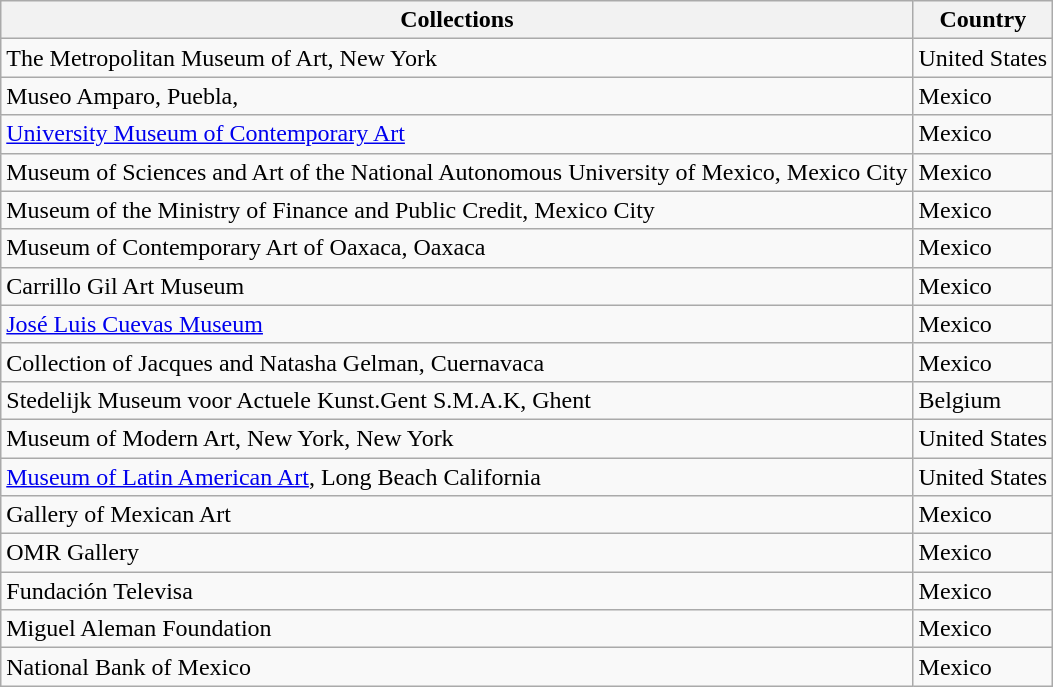<table class="wikitable">
<tr>
<th>Collections</th>
<th>Country</th>
</tr>
<tr>
<td>The Metropolitan Museum of Art, New York</td>
<td>United States</td>
</tr>
<tr>
<td>Museo Amparo, Puebla,</td>
<td>Mexico</td>
</tr>
<tr>
<td><a href='#'>University Museum of Contemporary Art</a></td>
<td>Mexico</td>
</tr>
<tr>
<td>Museum of Sciences and Art of the National Autonomous University of Mexico, Mexico City</td>
<td>Mexico</td>
</tr>
<tr>
<td>Museum of the Ministry of Finance and Public Credit, Mexico City</td>
<td>Mexico</td>
</tr>
<tr>
<td>Museum of Contemporary Art of Oaxaca, Oaxaca</td>
<td>Mexico</td>
</tr>
<tr>
<td>Carrillo Gil Art Museum</td>
<td>Mexico</td>
</tr>
<tr>
<td><a href='#'>José Luis Cuevas Museum</a></td>
<td>Mexico</td>
</tr>
<tr>
<td>Collection of Jacques and Natasha Gelman, Cuernavaca</td>
<td>Mexico</td>
</tr>
<tr>
<td>Stedelijk Museum voor Actuele Kunst.Gent S.M.A.K, Ghent</td>
<td>Belgium</td>
</tr>
<tr>
<td>Museum of Modern Art, New York, New York</td>
<td>United States</td>
</tr>
<tr>
<td><a href='#'>Museum of Latin American Art</a>, Long Beach California</td>
<td>United States</td>
</tr>
<tr>
<td>Gallery of Mexican Art</td>
<td>Mexico</td>
</tr>
<tr>
<td>OMR Gallery</td>
<td>Mexico</td>
</tr>
<tr>
<td>Fundación Televisa</td>
<td>Mexico</td>
</tr>
<tr>
<td>Miguel Aleman Foundation</td>
<td>Mexico</td>
</tr>
<tr>
<td>National Bank of Mexico</td>
<td>Mexico</td>
</tr>
</table>
